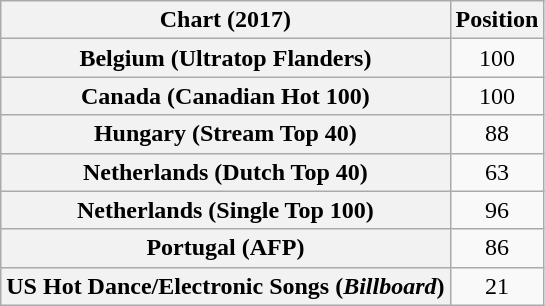<table class="wikitable plainrowheaders sortable" style="text-align:center">
<tr>
<th scope="col">Chart (2017)</th>
<th scope="col">Position</th>
</tr>
<tr>
<th scope="row">Belgium (Ultratop Flanders)</th>
<td>100</td>
</tr>
<tr>
<th scope="row">Canada (Canadian Hot 100)</th>
<td>100</td>
</tr>
<tr>
<th scope="row">Hungary (Stream Top 40)</th>
<td>88</td>
</tr>
<tr>
<th scope="row">Netherlands (Dutch Top 40)</th>
<td>63</td>
</tr>
<tr>
<th scope="row">Netherlands (Single Top 100)</th>
<td>96</td>
</tr>
<tr>
<th scope="row">Portugal (AFP)</th>
<td>86</td>
</tr>
<tr>
<th scope="row">US Hot Dance/Electronic Songs (<em>Billboard</em>)</th>
<td>21</td>
</tr>
</table>
